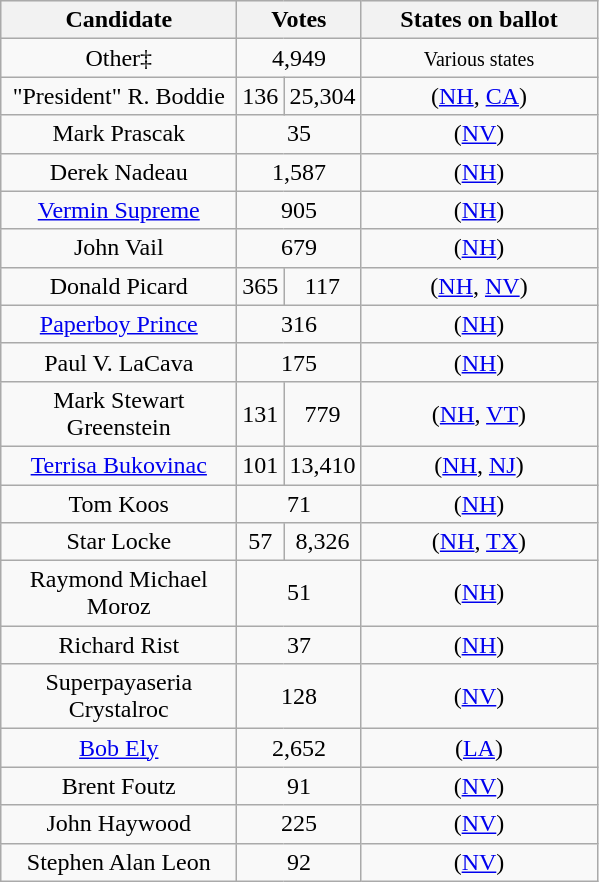<table class="wikitable sortable" style="text-align:center">
<tr style="background:#eee;">
<th style="width:150px; text-align:center; color:black;">Candidate</th>
<th style="width:70px; text-align:center; color:black;" colspan=2>Votes</th>
<th style="width:150px; text-align:center; color:black;">States on ballot</th>
</tr>
<tr>
<td>Other‡</td>
<td colspan=2>4,949</td>
<td><small>Various states</small></td>
</tr>
<tr>
<td>"President" R. Boddie</td>
<td>136</td>
<td>25,304</td>
<td>(<a href='#'>NH</a>, <a href='#'>CA</a>)</td>
</tr>
<tr>
<td>Mark Prascak</td>
<td colspan="2">35</td>
<td>(<a href='#'>NV</a>)</td>
</tr>
<tr>
<td>Derek Nadeau</td>
<td colspan=2>1,587</td>
<td>(<a href='#'>NH</a>)</td>
</tr>
<tr>
<td><a href='#'>Vermin Supreme</a></td>
<td colspan=2>905</td>
<td>(<a href='#'>NH</a>)</td>
</tr>
<tr>
<td>John Vail</td>
<td colspan=2>679</td>
<td>(<a href='#'>NH</a>)</td>
</tr>
<tr>
<td>Donald Picard</td>
<td>365</td>
<td>117</td>
<td>(<a href='#'>NH</a>, <a href='#'>NV</a>)</td>
</tr>
<tr>
<td><a href='#'>Paperboy Prince</a></td>
<td colspan=2>316</td>
<td>(<a href='#'>NH</a>)</td>
</tr>
<tr>
<td>Paul V. LaCava</td>
<td colspan=2>175</td>
<td>(<a href='#'>NH</a>)</td>
</tr>
<tr>
<td>Mark Stewart Greenstein</td>
<td>131</td>
<td>779</td>
<td>(<a href='#'>NH</a>, <a href='#'>VT</a>)</td>
</tr>
<tr>
<td><a href='#'>Terrisa Bukovinac</a></td>
<td>101</td>
<td>13,410</td>
<td>(<a href='#'>NH</a>, <a href='#'>NJ</a>)</td>
</tr>
<tr>
<td>Tom Koos</td>
<td colspan=2>71</td>
<td>(<a href='#'>NH</a>)</td>
</tr>
<tr>
<td>Star Locke</td>
<td>57</td>
<td>8,326</td>
<td>(<a href='#'>NH</a>, <a href='#'>TX</a>)</td>
</tr>
<tr>
<td>Raymond Michael Moroz</td>
<td colspan=2>51</td>
<td>(<a href='#'>NH</a>)</td>
</tr>
<tr>
<td>Richard Rist</td>
<td colspan=2>37</td>
<td>(<a href='#'>NH</a>)</td>
</tr>
<tr>
<td>Superpayaseria Crystalroc</td>
<td colspan=2>128</td>
<td>(<a href='#'>NV</a>)</td>
</tr>
<tr>
<td><a href='#'>Bob Ely</a></td>
<td colspan=2>2,652</td>
<td>(<a href='#'>LA</a>)</td>
</tr>
<tr>
<td>Brent Foutz</td>
<td colspan=2>91</td>
<td>(<a href='#'>NV</a>)</td>
</tr>
<tr>
<td>John Haywood</td>
<td colspan=2>225</td>
<td>(<a href='#'>NV</a>)</td>
</tr>
<tr>
<td>Stephen Alan Leon</td>
<td colspan=2>92</td>
<td>(<a href='#'>NV</a>)</td>
</tr>
</table>
